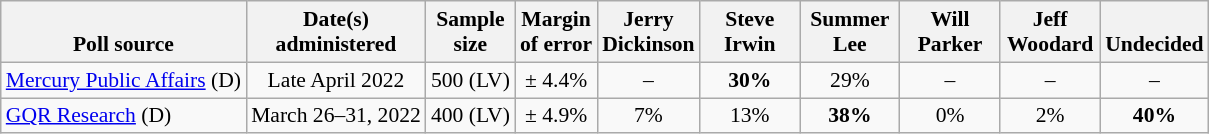<table class="wikitable" style="font-size:90%;text-align:center;">
<tr style="vertical-align:bottom">
<th>Poll source</th>
<th>Date(s)<br>administered</th>
<th>Sample<br>size</th>
<th>Margin<br>of error</th>
<th style="width:60px;">Jerry<br>Dickinson</th>
<th style="width:60px;">Steve<br>Irwin</th>
<th style="width:60px;">Summer<br>Lee</th>
<th style="width:60px;">Will<br>Parker</th>
<th style="width:60px;">Jeff<br>Woodard</th>
<th>Undecided</th>
</tr>
<tr>
<td style="text-align:left;"><a href='#'>Mercury Public Affairs</a> (D)</td>
<td>Late April 2022</td>
<td>500 (LV)</td>
<td>± 4.4%</td>
<td>–</td>
<td><strong>30%</strong></td>
<td>29%</td>
<td>–</td>
<td>–</td>
<td>–</td>
</tr>
<tr>
<td style="text-align:left;"><a href='#'>GQR Research</a> (D)</td>
<td>March 26–31, 2022</td>
<td>400 (LV)</td>
<td>± 4.9%</td>
<td>7%</td>
<td>13%</td>
<td><strong>38%</strong></td>
<td>0%</td>
<td>2%</td>
<td><strong>40%</strong></td>
</tr>
</table>
